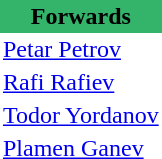<table class="toccolours" border="0" cellpadding="2" cellspacing="0" align=left style="margin:0.5em;">
<tr>
<th colspan="4" align="center" bgcolor="#34B36B"><span>Forwards</span></th>
</tr>
<tr>
<td> <a href='#'>Petar Petrov</a></td>
</tr>
<tr>
<td> <a href='#'>Rafi Rafiev</a></td>
</tr>
<tr>
<td> <a href='#'>Todor Yordanov</a></td>
</tr>
<tr>
<td> <a href='#'>Plamen Ganev</a></td>
</tr>
<tr>
</tr>
</table>
